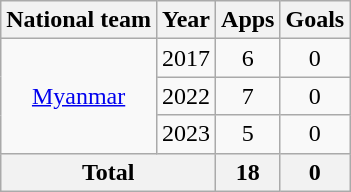<table class=wikitable style=text-align:center>
<tr>
<th>National team</th>
<th>Year</th>
<th>Apps</th>
<th>Goals</th>
</tr>
<tr>
<td rowspan=3><a href='#'>Myanmar</a></td>
<td>2017</td>
<td>6</td>
<td>0</td>
</tr>
<tr>
<td>2022</td>
<td>7</td>
<td>0</td>
</tr>
<tr>
<td>2023</td>
<td>5</td>
<td>0</td>
</tr>
<tr>
<th colspan=2>Total</th>
<th>18</th>
<th>0</th>
</tr>
</table>
